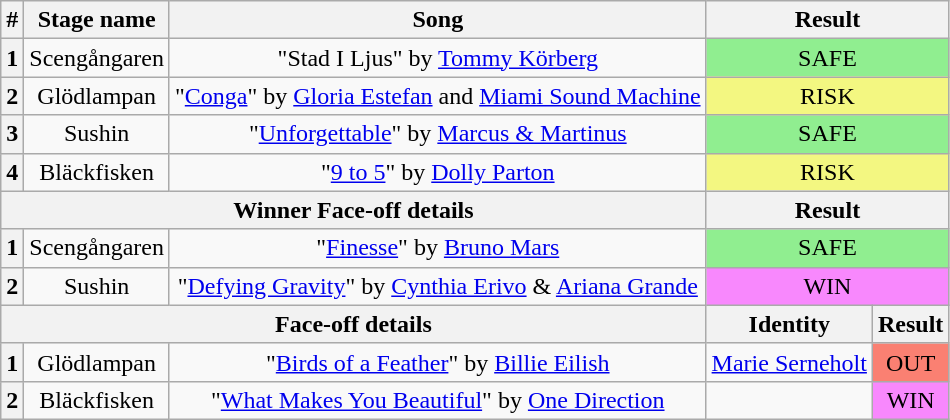<table class="wikitable plainrowheaders" style="text-align: center;">
<tr>
<th>#</th>
<th>Stage name</th>
<th>Song</th>
<th colspan=2>Result</th>
</tr>
<tr>
<th>1</th>
<td>Scengångaren</td>
<td>"Stad I Ljus" by <a href='#'>Tommy Körberg</a></td>
<td colspan=2 bgcolor=lightgreen>SAFE</td>
</tr>
<tr>
<th>2</th>
<td>Glödlampan</td>
<td>"<a href='#'>Conga</a>" by <a href='#'>Gloria Estefan</a> and <a href='#'>Miami Sound Machine</a></td>
<td colspan=2 bgcolor="#F3F781">RISK</td>
</tr>
<tr>
<th>3</th>
<td>Sushin</td>
<td>"<a href='#'>Unforgettable</a>" by <a href='#'>Marcus & Martinus</a></td>
<td colspan=2 bgcolor=lightgreen>SAFE</td>
</tr>
<tr>
<th>4</th>
<td>Bläckfisken</td>
<td>"<a href='#'>9 to 5</a>" by <a href='#'>Dolly Parton</a></td>
<td colspan=2 bgcolor="#F3F781">RISK</td>
</tr>
<tr>
<th colspan="3">Winner Face-off details</th>
<th colspan=2>Result</th>
</tr>
<tr>
<th>1</th>
<td>Scengångaren</td>
<td>"<a href='#'>Finesse</a>" by <a href='#'>Bruno Mars</a></td>
<td colspan=2 bgcolor=lightgreen>SAFE</td>
</tr>
<tr>
<th>2</th>
<td>Sushin</td>
<td>"<a href='#'>Defying Gravity</a>" by <a href='#'>Cynthia Erivo</a> & <a href='#'>Ariana Grande</a></td>
<td colspan=2 bgcolor="#F888FD">WIN</td>
</tr>
<tr>
<th colspan="3">Face-off details</th>
<th>Identity</th>
<th>Result</th>
</tr>
<tr>
<th>1</th>
<td>Glödlampan</td>
<td>"<a href='#'>Birds of a Feather</a>" by <a href='#'>Billie Eilish</a></td>
<td><a href='#'>Marie Serneholt</a></td>
<td bgcolor=salmon>OUT</td>
</tr>
<tr>
<th>2</th>
<td>Bläckfisken</td>
<td>"<a href='#'>What Makes You Beautiful</a>" by <a href='#'>One Direction</a></td>
<td></td>
<td bgcolor="#F888FD">WIN</td>
</tr>
</table>
